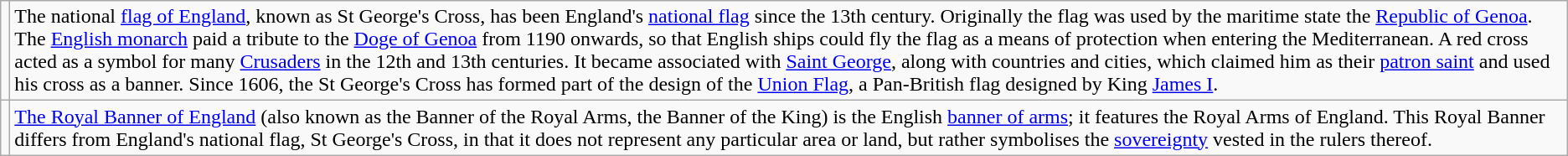<table class="wikitable">
<tr>
<td></td>
<td>The national <a href='#'>flag of England</a>, known as St George's Cross, has been England's <a href='#'>national flag</a> since the 13th century. Originally the flag was used by the maritime state the <a href='#'>Republic of Genoa</a>. The <a href='#'>English monarch</a> paid a tribute to the <a href='#'>Doge of Genoa</a> from 1190 onwards, so that English ships could fly the flag as a means of protection when entering the Mediterranean. A red cross acted as a symbol for many <a href='#'>Crusaders</a> in the 12th and 13th centuries. It became associated with <a href='#'>Saint George</a>, along with countries and cities, which claimed him as their <a href='#'>patron saint</a> and used his cross as a banner. Since 1606, the St George's Cross has formed part of the design of the <a href='#'>Union Flag</a>, a Pan-British flag designed by King <a href='#'>James I</a>.</td>
</tr>
<tr>
<td></td>
<td><a href='#'>The Royal Banner of England</a> (also known as the Banner of the Royal Arms, the Banner of the King) is the English <a href='#'>banner of arms</a>; it features the Royal Arms of England. This Royal Banner differs from England's national flag, St George's Cross, in that it does not represent any particular area or land, but rather symbolises the <a href='#'>sovereignty</a> vested in the rulers thereof.</td>
</tr>
</table>
